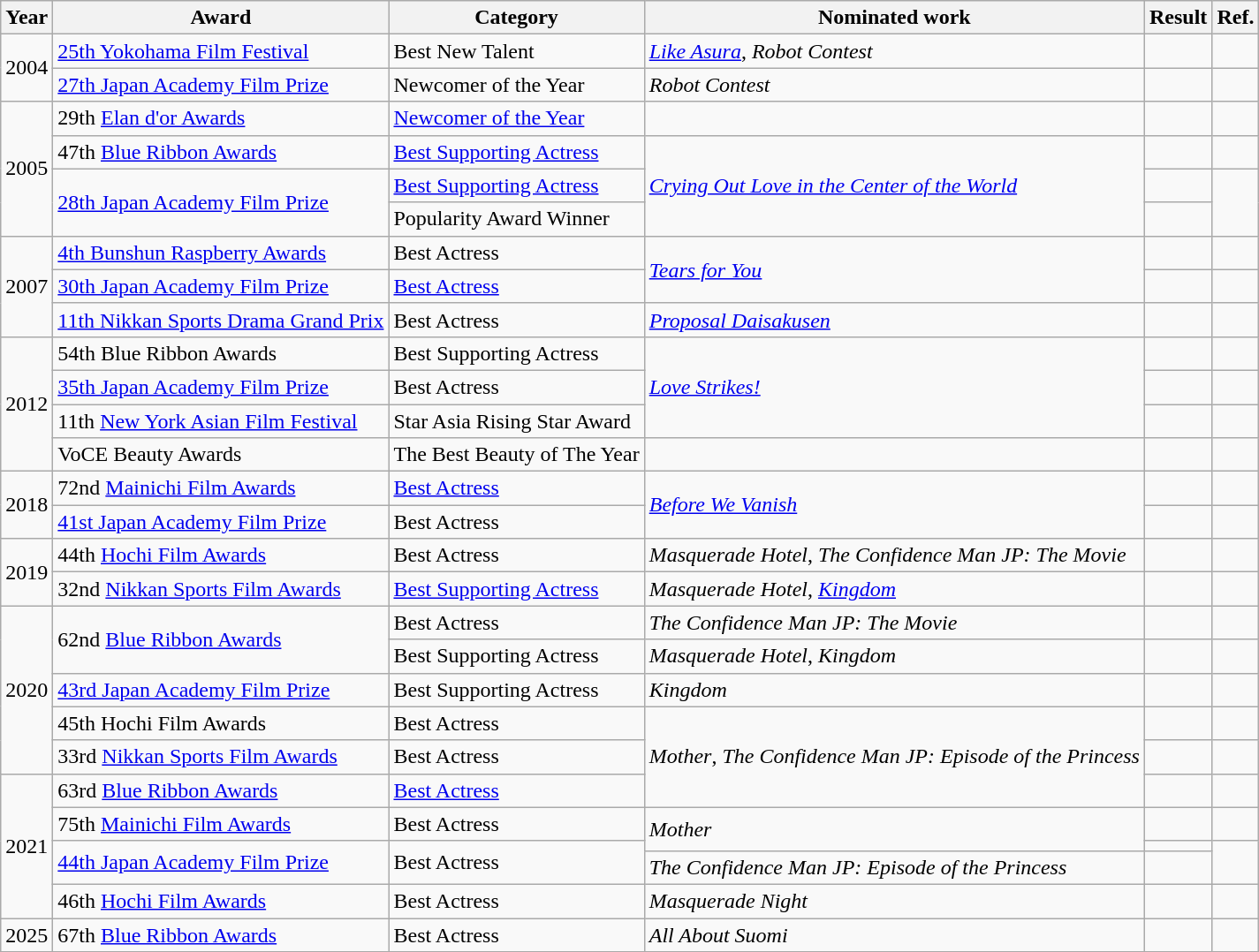<table class="wikitable">
<tr>
<th>Year</th>
<th>Award</th>
<th>Category</th>
<th>Nominated work</th>
<th>Result</th>
<th>Ref.</th>
</tr>
<tr>
<td rowspan=2>2004</td>
<td><a href='#'>25th Yokohama Film Festival</a></td>
<td>Best New Talent</td>
<td><em><a href='#'>Like Asura</a></em>, <em>Robot Contest</em></td>
<td></td>
<td></td>
</tr>
<tr>
<td><a href='#'>27th Japan Academy Film Prize</a></td>
<td>Newcomer of the Year</td>
<td><em>Robot Contest</em></td>
<td></td>
<td></td>
</tr>
<tr>
<td rowspan=4>2005</td>
<td>29th <a href='#'>Elan d'or Awards</a></td>
<td><a href='#'>Newcomer of the Year</a></td>
<td></td>
<td></td>
<td></td>
</tr>
<tr>
<td>47th <a href='#'>Blue Ribbon Awards</a></td>
<td><a href='#'>Best Supporting Actress</a></td>
<td rowspan=3><em><a href='#'>Crying Out Love in the Center of the World</a></em></td>
<td></td>
<td></td>
</tr>
<tr>
<td rowspan=2><a href='#'>28th Japan Academy Film Prize</a></td>
<td><a href='#'>Best Supporting Actress</a></td>
<td></td>
<td rowspan=2></td>
</tr>
<tr>
<td>Popularity Award Winner</td>
<td></td>
</tr>
<tr>
<td rowspan=3>2007</td>
<td><a href='#'>4th Bunshun Raspberry Awards</a></td>
<td>Best Actress</td>
<td rowspan=2><em><a href='#'>Tears for You</a></em></td>
<td></td>
<td></td>
</tr>
<tr>
<td><a href='#'>30th Japan Academy Film Prize</a></td>
<td><a href='#'>Best Actress</a></td>
<td></td>
<td></td>
</tr>
<tr>
<td><a href='#'>11th Nikkan Sports Drama Grand Prix</a></td>
<td>Best Actress</td>
<td><em><a href='#'>Proposal Daisakusen</a></em></td>
<td></td>
<td></td>
</tr>
<tr>
<td rowspan=4>2012</td>
<td>54th Blue Ribbon Awards</td>
<td>Best Supporting Actress</td>
<td rowspan=3><em><a href='#'>Love Strikes!</a></em></td>
<td></td>
<td></td>
</tr>
<tr>
<td><a href='#'>35th Japan Academy Film Prize</a></td>
<td>Best Actress</td>
<td></td>
<td></td>
</tr>
<tr>
<td>11th <a href='#'>New York Asian Film Festival</a></td>
<td>Star Asia Rising Star Award</td>
<td></td>
<td></td>
</tr>
<tr>
<td>VoCE Beauty Awards</td>
<td>The Best Beauty of The Year</td>
<td></td>
<td></td>
<td></td>
</tr>
<tr>
<td rowspan=2>2018</td>
<td>72nd <a href='#'>Mainichi Film Awards</a></td>
<td><a href='#'>Best Actress</a></td>
<td rowspan=2><em><a href='#'>Before We Vanish</a></em></td>
<td></td>
<td></td>
</tr>
<tr>
<td><a href='#'>41st Japan Academy Film Prize</a></td>
<td>Best Actress</td>
<td></td>
<td></td>
</tr>
<tr>
<td rowspan=2>2019</td>
<td>44th <a href='#'>Hochi Film Awards</a></td>
<td>Best Actress</td>
<td><em>Masquerade Hotel</em>, <em>The Confidence Man JP: The Movie</em></td>
<td></td>
<td></td>
</tr>
<tr>
<td>32nd <a href='#'>Nikkan Sports Film Awards</a></td>
<td><a href='#'>Best Supporting Actress</a></td>
<td><em>Masquerade Hotel</em>, <em><a href='#'>Kingdom</a></em></td>
<td></td>
<td></td>
</tr>
<tr>
<td rowspan=5>2020</td>
<td rowspan=2>62nd <a href='#'>Blue Ribbon Awards</a></td>
<td>Best Actress</td>
<td><em>The Confidence Man JP: The Movie</em></td>
<td></td>
<td></td>
</tr>
<tr>
<td>Best Supporting Actress</td>
<td><em>Masquerade Hotel</em>, <em>Kingdom</em></td>
<td></td>
<td></td>
</tr>
<tr>
<td><a href='#'>43rd Japan Academy Film Prize</a></td>
<td>Best Supporting Actress</td>
<td><em>Kingdom</em></td>
<td></td>
<td></td>
</tr>
<tr>
<td>45th Hochi Film Awards</td>
<td>Best Actress</td>
<td rowspan=3><em>Mother</em>, <em>The Confidence Man JP: Episode of the Princess</em></td>
<td></td>
<td></td>
</tr>
<tr>
<td>33rd <a href='#'>Nikkan Sports Film Awards</a></td>
<td>Best Actress</td>
<td></td>
<td></td>
</tr>
<tr>
<td rowspan=5>2021</td>
<td>63rd <a href='#'>Blue Ribbon Awards</a></td>
<td><a href='#'>Best Actress</a></td>
<td></td>
<td></td>
</tr>
<tr>
<td>75th <a href='#'>Mainichi Film Awards</a></td>
<td>Best Actress</td>
<td rowspan=2><em>Mother</em></td>
<td></td>
<td></td>
</tr>
<tr>
<td rowspan=2><a href='#'>44th Japan Academy Film Prize</a></td>
<td rowspan=2>Best Actress</td>
<td></td>
<td rowspan=2><br></td>
</tr>
<tr>
<td><em>The Confidence Man JP: Episode of the Princess</em></td>
<td></td>
</tr>
<tr>
<td>46th <a href='#'>Hochi Film Awards</a></td>
<td>Best Actress</td>
<td><em>Masquerade Night</em></td>
<td></td>
<td></td>
</tr>
<tr>
<td>2025</td>
<td>67th <a href='#'>Blue Ribbon Awards</a></td>
<td>Best Actress</td>
<td><em>All About Suomi</em></td>
<td></td>
<td></td>
</tr>
<tr>
</tr>
</table>
